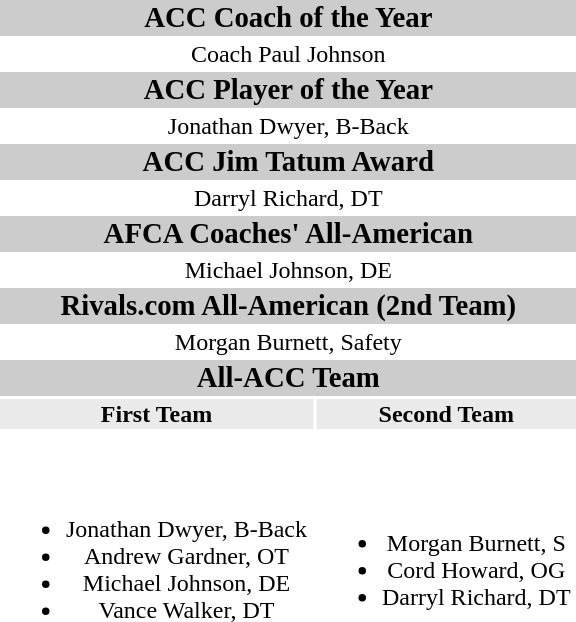<table>
<tr>
<th style="background:#ccc;" colspan="2"><big>ACC Coach of the Year</big></th>
</tr>
<tr style="text-align:center;">
<td colspan="2">Coach Paul Johnson</td>
</tr>
<tr>
<th style="background:#ccc;" colspan="2"><big>ACC Player of the Year</big></th>
</tr>
<tr style="text-align:center;">
<td colspan="2">Jonathan Dwyer, B-Back</td>
</tr>
<tr>
<th style="background:#ccc;" colspan="2"><big>ACC Jim Tatum Award</big></th>
</tr>
<tr style="text-align:center;">
<td colspan="2">Darryl Richard, DT</td>
</tr>
<tr>
<th style="background:#ccc;" colspan="2"><big>AFCA Coaches' All-American</big></th>
</tr>
<tr style="text-align:center;">
<td colspan="2">Michael Johnson, DE</td>
</tr>
<tr>
<th style="background:#ccc;" colspan="2"><big>Rivals.com All-American (2nd Team)</big></th>
</tr>
<tr style="text-align:center;">
<td colspan="2">Morgan Burnett, Safety</td>
</tr>
<tr>
<th style="background:#ccc;" colspan="2"><big>All-ACC Team</big></th>
</tr>
<tr style="background:#eaeaea;">
<th>First Team</th>
<th>Second Team</th>
</tr>
<tr style="text-align:center;">
<td><br><table valign="top">
<tr>
<td><br><ul><li>Jonathan Dwyer, B-Back</li><li>Andrew Gardner, OT</li><li>Michael Johnson, DE</li><li>Vance Walker, DT</li></ul></td>
</tr>
</table>
</td>
<td><br><table>
<tr>
<td><br><ul><li>Morgan Burnett, S</li><li>Cord Howard, OG</li><li>Darryl Richard, DT</li></ul></td>
</tr>
</table>
</td>
</tr>
</table>
